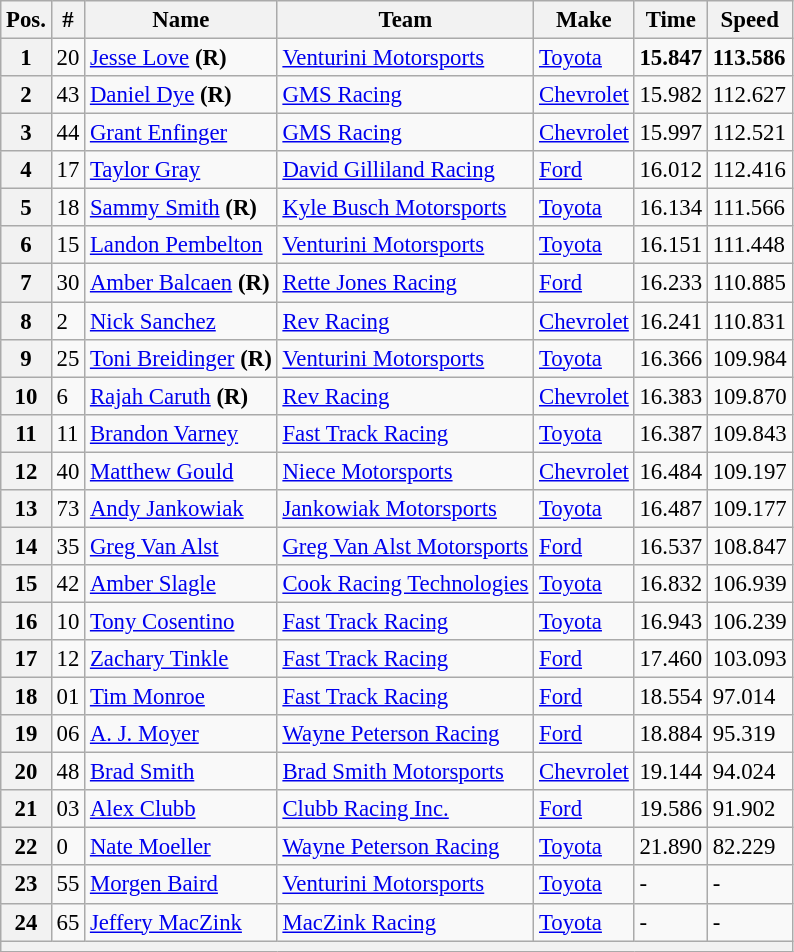<table class="wikitable" style="font-size:95%">
<tr>
<th>Pos.</th>
<th>#</th>
<th>Name</th>
<th>Team</th>
<th>Make</th>
<th>Time</th>
<th>Speed</th>
</tr>
<tr>
<th>1</th>
<td>20</td>
<td><a href='#'>Jesse Love</a> <strong>(R)</strong></td>
<td><a href='#'>Venturini Motorsports</a></td>
<td><a href='#'>Toyota</a></td>
<td><strong>15.847</strong></td>
<td><strong>113.586</strong></td>
</tr>
<tr>
<th>2</th>
<td>43</td>
<td><a href='#'>Daniel Dye</a> <strong>(R)</strong></td>
<td><a href='#'>GMS Racing</a></td>
<td><a href='#'>Chevrolet</a></td>
<td>15.982</td>
<td>112.627</td>
</tr>
<tr>
<th>3</th>
<td>44</td>
<td><a href='#'>Grant Enfinger</a></td>
<td><a href='#'>GMS Racing</a></td>
<td><a href='#'>Chevrolet</a></td>
<td>15.997</td>
<td>112.521</td>
</tr>
<tr>
<th>4</th>
<td>17</td>
<td><a href='#'>Taylor Gray</a></td>
<td><a href='#'>David Gilliland Racing</a></td>
<td><a href='#'>Ford</a></td>
<td>16.012</td>
<td>112.416</td>
</tr>
<tr>
<th>5</th>
<td>18</td>
<td><a href='#'>Sammy Smith</a> <strong>(R)</strong></td>
<td><a href='#'>Kyle Busch Motorsports</a></td>
<td><a href='#'>Toyota</a></td>
<td>16.134</td>
<td>111.566</td>
</tr>
<tr>
<th>6</th>
<td>15</td>
<td><a href='#'>Landon Pembelton</a></td>
<td><a href='#'>Venturini Motorsports</a></td>
<td><a href='#'>Toyota</a></td>
<td>16.151</td>
<td>111.448</td>
</tr>
<tr>
<th>7</th>
<td>30</td>
<td><a href='#'>Amber Balcaen</a> <strong>(R)</strong></td>
<td><a href='#'>Rette Jones Racing</a></td>
<td><a href='#'>Ford</a></td>
<td>16.233</td>
<td>110.885</td>
</tr>
<tr>
<th>8</th>
<td>2</td>
<td><a href='#'>Nick Sanchez</a></td>
<td><a href='#'>Rev Racing</a></td>
<td><a href='#'>Chevrolet</a></td>
<td>16.241</td>
<td>110.831</td>
</tr>
<tr>
<th>9</th>
<td>25</td>
<td><a href='#'>Toni Breidinger</a> <strong>(R)</strong></td>
<td><a href='#'>Venturini Motorsports</a></td>
<td><a href='#'>Toyota</a></td>
<td>16.366</td>
<td>109.984</td>
</tr>
<tr>
<th>10</th>
<td>6</td>
<td><a href='#'>Rajah Caruth</a> <strong>(R)</strong></td>
<td><a href='#'>Rev Racing</a></td>
<td><a href='#'>Chevrolet</a></td>
<td>16.383</td>
<td>109.870</td>
</tr>
<tr>
<th>11</th>
<td>11</td>
<td><a href='#'>Brandon Varney</a></td>
<td><a href='#'>Fast Track Racing</a></td>
<td><a href='#'>Toyota</a></td>
<td>16.387</td>
<td>109.843</td>
</tr>
<tr>
<th>12</th>
<td>40</td>
<td><a href='#'>Matthew Gould</a></td>
<td><a href='#'>Niece Motorsports</a></td>
<td><a href='#'>Chevrolet</a></td>
<td>16.484</td>
<td>109.197</td>
</tr>
<tr>
<th>13</th>
<td>73</td>
<td><a href='#'>Andy Jankowiak</a></td>
<td><a href='#'>Jankowiak Motorsports</a></td>
<td><a href='#'>Toyota</a></td>
<td>16.487</td>
<td>109.177</td>
</tr>
<tr>
<th>14</th>
<td>35</td>
<td><a href='#'>Greg Van Alst</a></td>
<td><a href='#'>Greg Van Alst Motorsports</a></td>
<td><a href='#'>Ford</a></td>
<td>16.537</td>
<td>108.847</td>
</tr>
<tr>
<th>15</th>
<td>42</td>
<td><a href='#'>Amber Slagle</a></td>
<td><a href='#'>Cook Racing Technologies</a></td>
<td><a href='#'>Toyota</a></td>
<td>16.832</td>
<td>106.939</td>
</tr>
<tr>
<th>16</th>
<td>10</td>
<td><a href='#'>Tony Cosentino</a></td>
<td><a href='#'>Fast Track Racing</a></td>
<td><a href='#'>Toyota</a></td>
<td>16.943</td>
<td>106.239</td>
</tr>
<tr>
<th>17</th>
<td>12</td>
<td><a href='#'>Zachary Tinkle</a></td>
<td><a href='#'>Fast Track Racing</a></td>
<td><a href='#'>Ford</a></td>
<td>17.460</td>
<td>103.093</td>
</tr>
<tr>
<th>18</th>
<td>01</td>
<td><a href='#'>Tim Monroe</a></td>
<td><a href='#'>Fast Track Racing</a></td>
<td><a href='#'>Ford</a></td>
<td>18.554</td>
<td>97.014</td>
</tr>
<tr>
<th>19</th>
<td>06</td>
<td><a href='#'>A. J. Moyer</a></td>
<td><a href='#'>Wayne Peterson Racing</a></td>
<td><a href='#'>Ford</a></td>
<td>18.884</td>
<td>95.319</td>
</tr>
<tr>
<th>20</th>
<td>48</td>
<td><a href='#'>Brad Smith</a></td>
<td><a href='#'>Brad Smith Motorsports</a></td>
<td><a href='#'>Chevrolet</a></td>
<td>19.144</td>
<td>94.024</td>
</tr>
<tr>
<th>21</th>
<td>03</td>
<td><a href='#'>Alex Clubb</a></td>
<td><a href='#'>Clubb Racing Inc.</a></td>
<td><a href='#'>Ford</a></td>
<td>19.586</td>
<td>91.902</td>
</tr>
<tr>
<th>22</th>
<td>0</td>
<td><a href='#'>Nate Moeller</a></td>
<td><a href='#'>Wayne Peterson Racing</a></td>
<td><a href='#'>Toyota</a></td>
<td>21.890</td>
<td>82.229</td>
</tr>
<tr>
<th>23</th>
<td>55</td>
<td><a href='#'>Morgen Baird</a></td>
<td><a href='#'>Venturini Motorsports</a></td>
<td><a href='#'>Toyota</a></td>
<td>-</td>
<td>-</td>
</tr>
<tr>
<th>24</th>
<td>65</td>
<td><a href='#'>Jeffery MacZink</a></td>
<td><a href='#'>MacZink Racing</a></td>
<td><a href='#'>Toyota</a></td>
<td>-</td>
<td>-</td>
</tr>
<tr>
<th colspan="7"></th>
</tr>
</table>
